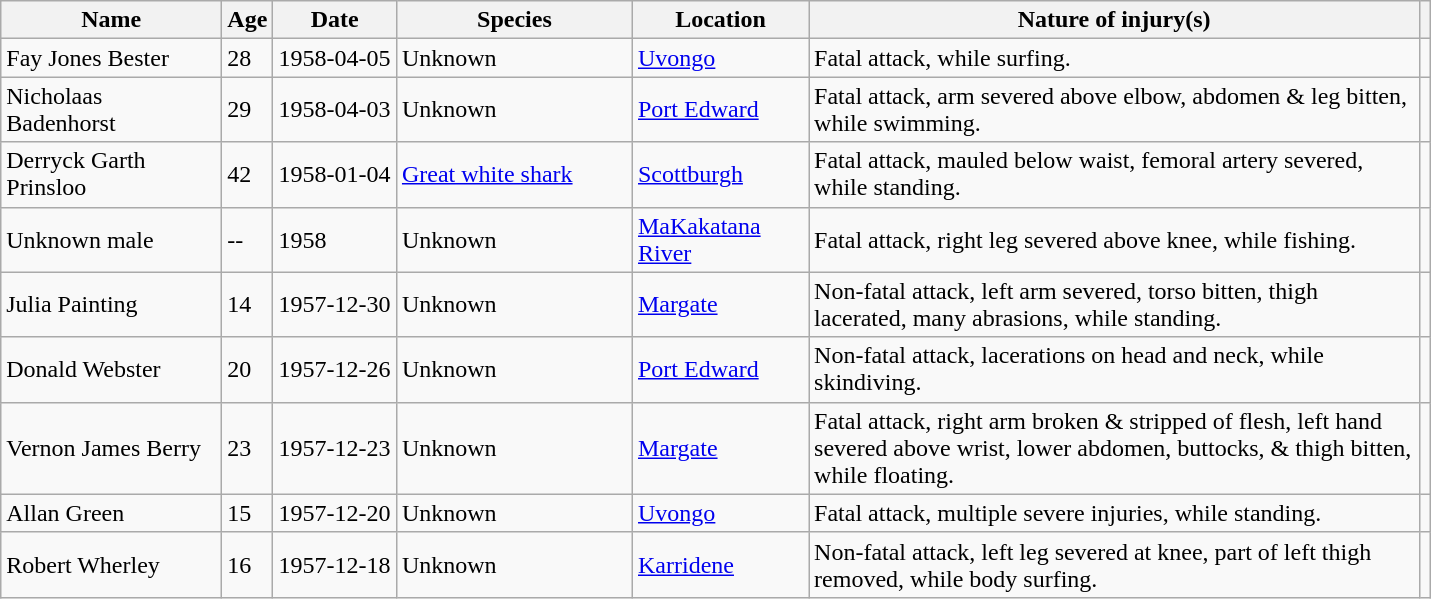<table class="wikitable">
<tr>
<th width="140">Name</th>
<th width="25">Age</th>
<th width="75">Date</th>
<th width="150">Species</th>
<th width="110">Location</th>
<th width="400">Nature of injury(s)</th>
<th></th>
</tr>
<tr>
<td>Fay Jones Bester</td>
<td>28</td>
<td>1958-04-05</td>
<td>Unknown</td>
<td><a href='#'>Uvongo</a></td>
<td>Fatal attack, while surfing.</td>
<td></td>
</tr>
<tr>
<td>Nicholaas Badenhorst</td>
<td>29</td>
<td>1958-04-03</td>
<td>Unknown</td>
<td><a href='#'>Port Edward</a></td>
<td>Fatal attack, arm severed above elbow, abdomen & leg bitten, while swimming.</td>
<td></td>
</tr>
<tr>
<td>Derryck Garth Prinsloo</td>
<td>42</td>
<td>1958-01-04</td>
<td><a href='#'>Great white shark</a></td>
<td><a href='#'>Scottburgh</a></td>
<td>Fatal attack, mauled below waist, femoral artery severed, while standing.</td>
<td></td>
</tr>
<tr>
<td>Unknown male</td>
<td>--</td>
<td>1958</td>
<td>Unknown</td>
<td><a href='#'>MaKakatana River</a></td>
<td>Fatal attack, right leg severed above knee, while fishing.</td>
<td></td>
</tr>
<tr>
<td>Julia Painting</td>
<td>14</td>
<td>1957-12-30</td>
<td>Unknown</td>
<td><a href='#'>Margate</a></td>
<td>Non-fatal attack, left arm severed, torso bitten, thigh lacerated, many abrasions, while standing.</td>
<td></td>
</tr>
<tr>
<td>Donald Webster</td>
<td>20</td>
<td>1957-12-26</td>
<td>Unknown</td>
<td><a href='#'>Port Edward</a></td>
<td>Non-fatal attack, lacerations on head and neck, while skindiving.</td>
<td></td>
</tr>
<tr>
<td>Vernon James Berry</td>
<td>23</td>
<td>1957-12-23</td>
<td>Unknown</td>
<td><a href='#'>Margate</a></td>
<td>Fatal attack, right arm broken & stripped of flesh, left hand severed above wrist, lower abdomen, buttocks, & thigh bitten, while floating.</td>
<td></td>
</tr>
<tr>
<td>Allan Green</td>
<td>15</td>
<td>1957-12-20</td>
<td>Unknown</td>
<td><a href='#'>Uvongo</a></td>
<td>Fatal attack, multiple severe injuries, while standing.</td>
<td></td>
</tr>
<tr>
<td>Robert Wherley</td>
<td>16</td>
<td>1957-12-18</td>
<td>Unknown</td>
<td><a href='#'>Karridene</a></td>
<td>Non-fatal attack, left leg severed at knee, part of left thigh removed, while body surfing.</td>
<td></td>
</tr>
</table>
